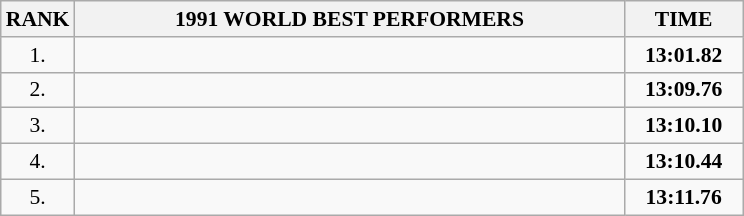<table class="wikitable" style="border-collapse: collapse; font-size: 90%;">
<tr>
<th>RANK</th>
<th align="center" style="width: 25em">1991 WORLD BEST PERFORMERS</th>
<th align="center" style="width: 5em">TIME</th>
</tr>
<tr>
<td align="center">1.</td>
<td></td>
<td align="center"><strong>13:01.82</strong></td>
</tr>
<tr>
<td align="center">2.</td>
<td></td>
<td align="center"><strong>13:09.76</strong></td>
</tr>
<tr>
<td align="center">3.</td>
<td></td>
<td align="center"><strong>13:10.10</strong></td>
</tr>
<tr>
<td align="center">4.</td>
<td></td>
<td align="center"><strong>13:10.44</strong></td>
</tr>
<tr>
<td align="center">5.</td>
<td></td>
<td align="center"><strong>13:11.76</strong></td>
</tr>
</table>
